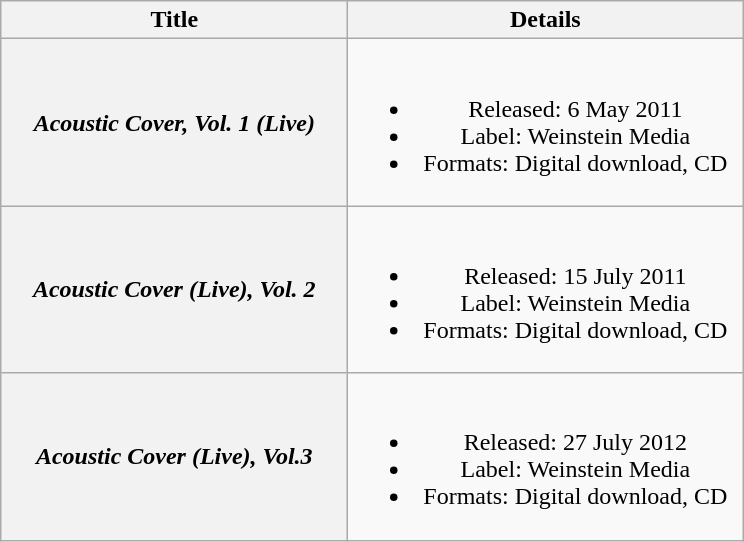<table class="wikitable plainrowheaders" style="text-align:center;">
<tr>
<th scope="col" style="width:14em;">Title</th>
<th scope="col" style="width:16em;">Details</th>
</tr>
<tr>
<th scope="row"><em>Acoustic Cover, Vol. 1 (Live)</em></th>
<td><br><ul><li>Released: 6 May 2011</li><li>Label: Weinstein Media</li><li>Formats: Digital download, CD</li></ul></td>
</tr>
<tr>
<th scope="row"><em>Acoustic Cover (Live), Vol. 2</em></th>
<td><br><ul><li>Released: 15 July 2011</li><li>Label: Weinstein Media</li><li>Formats: Digital download, CD</li></ul></td>
</tr>
<tr>
<th scope="row"><em>Acoustic Cover (Live), Vol.3</em></th>
<td><br><ul><li>Released: 27 July 2012</li><li>Label: Weinstein Media</li><li>Formats: Digital download, CD</li></ul></td>
</tr>
</table>
